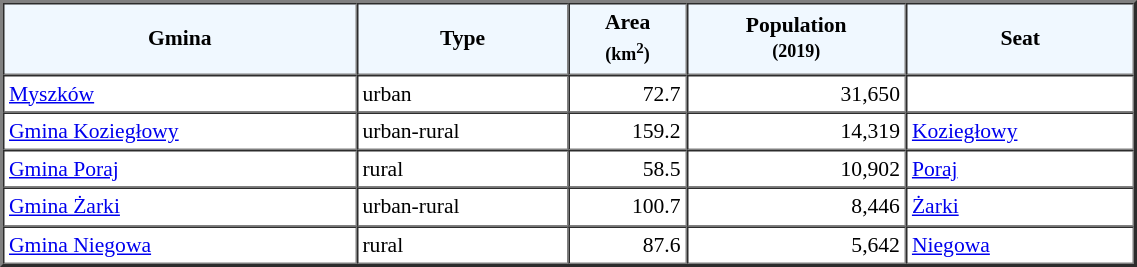<table width="60%" border="2" cellpadding="3" cellspacing="0" style="font-size:90%;line-height:120%;">
<tr bgcolor="F0F8FF">
<td style="text-align:center;"><strong>Gmina</strong></td>
<td style="text-align:center;"><strong>Type</strong></td>
<td style="text-align:center;"><strong>Area<br><small>(km<sup>2</sup>)</small></strong></td>
<td style="text-align:center;"><strong>Population<br><small>(2019)</small></strong></td>
<td style="text-align:center;"><strong>Seat</strong></td>
</tr>
<tr>
<td><a href='#'>Myszków</a></td>
<td>urban</td>
<td style="text-align:right;">72.7</td>
<td style="text-align:right;">31,650</td>
<td> </td>
</tr>
<tr>
<td><a href='#'>Gmina Koziegłowy</a></td>
<td>urban-rural</td>
<td style="text-align:right;">159.2</td>
<td style="text-align:right;">14,319</td>
<td><a href='#'>Koziegłowy</a></td>
</tr>
<tr>
<td><a href='#'>Gmina Poraj</a></td>
<td>rural</td>
<td style="text-align:right;">58.5</td>
<td style="text-align:right;">10,902</td>
<td><a href='#'>Poraj</a></td>
</tr>
<tr>
<td><a href='#'>Gmina Żarki</a></td>
<td>urban-rural</td>
<td style="text-align:right;">100.7</td>
<td style="text-align:right;">8,446</td>
<td><a href='#'>Żarki</a></td>
</tr>
<tr>
<td><a href='#'>Gmina Niegowa</a></td>
<td>rural</td>
<td style="text-align:right;">87.6</td>
<td style="text-align:right;">5,642</td>
<td><a href='#'>Niegowa</a></td>
</tr>
<tr>
</tr>
</table>
